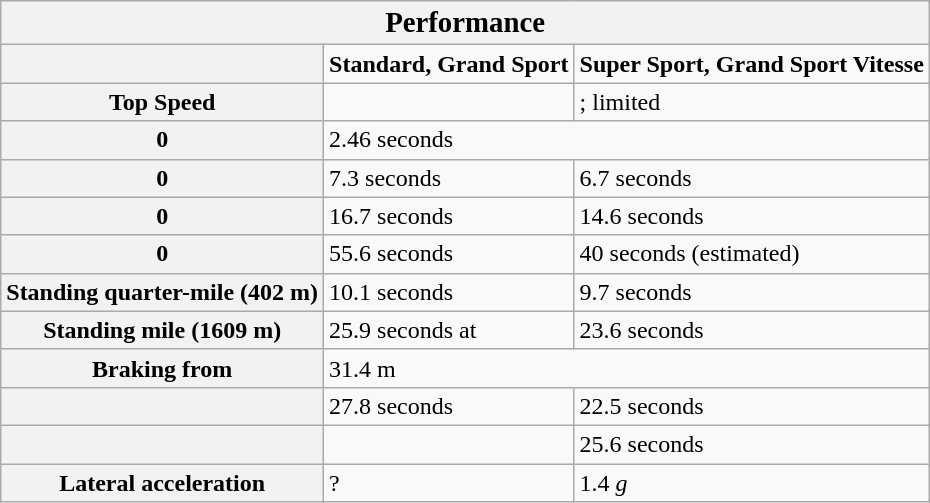<table class="wikitable">
<tr>
<th colspan="3"><big>Performance</big></th>
</tr>
<tr>
<th></th>
<td><strong>Standard, Grand Sport</strong></td>
<td><strong>Super Sport, Grand Sport Vitesse</strong></td>
</tr>
<tr>
<th>Top Speed</th>
<td></td>
<td>;  limited</td>
</tr>
<tr>
<th>0</th>
<td colspan="2">2.46 seconds</td>
</tr>
<tr>
<th>0</th>
<td>7.3 seconds</td>
<td>6.7 seconds</td>
</tr>
<tr>
<th>0</th>
<td>16.7 seconds</td>
<td>14.6 seconds</td>
</tr>
<tr>
<th>0</th>
<td>55.6 seconds</td>
<td>40 seconds (estimated)</td>
</tr>
<tr>
<th>Standing quarter-mile (402 m)</th>
<td>10.1 seconds</td>
<td>9.7 seconds</td>
</tr>
<tr>
<th>Standing mile (1609 m)</th>
<td>25.9 seconds at </td>
<td>23.6 seconds</td>
</tr>
<tr>
<th>Braking from </th>
<td colspan="2">31.4 m</td>
</tr>
<tr>
<th></th>
<td>27.8 seconds</td>
<td>22.5 seconds</td>
</tr>
<tr>
<th></th>
<td></td>
<td>25.6 seconds</td>
</tr>
<tr>
<th>Lateral acceleration</th>
<td>?</td>
<td>1.4 <em>g</em></td>
</tr>
</table>
